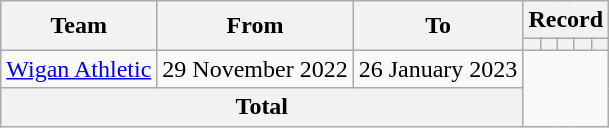<table class=wikitable style=text-align:center>
<tr>
<th rowspan=2>Team</th>
<th rowspan=2>From</th>
<th rowspan=2>To</th>
<th colspan=5>Record</th>
</tr>
<tr>
<th></th>
<th></th>
<th></th>
<th></th>
<th></th>
</tr>
<tr>
<td align=left><a href='#'>Wigan Athletic</a></td>
<td align=left>29 November 2022</td>
<td align=left>26 January 2023<br></td>
</tr>
<tr>
<th colspan=3>Total<br></th>
</tr>
</table>
